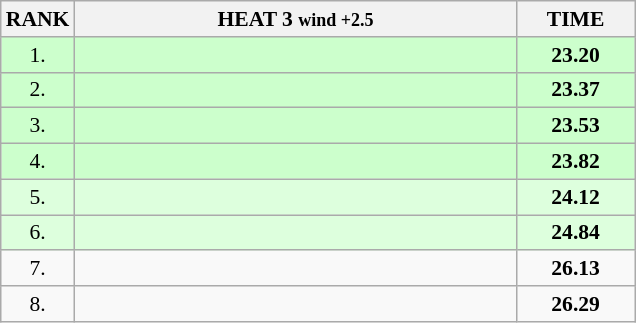<table class="wikitable" style="border-collapse: collapse; font-size: 90%;">
<tr>
<th>RANK</th>
<th style="width: 20em">HEAT 3 <small>wind +2.5</small></th>
<th style="width: 5em">TIME</th>
</tr>
<tr style="background:#ccffcc;">
<td align="center">1.</td>
<td></td>
<td align="center"><strong>23.20</strong></td>
</tr>
<tr style="background:#ccffcc;">
<td align="center">2.</td>
<td></td>
<td align="center"><strong>23.37</strong></td>
</tr>
<tr style="background:#ccffcc;">
<td align="center">3.</td>
<td></td>
<td align="center"><strong>23.53</strong></td>
</tr>
<tr style="background:#ccffcc;">
<td align="center">4.</td>
<td></td>
<td align="center"><strong>23.82</strong></td>
</tr>
<tr style="background:#ddffdd;">
<td align="center">5.</td>
<td></td>
<td align="center"><strong>24.12</strong></td>
</tr>
<tr style="background:#ddffdd;">
<td align="center">6.</td>
<td></td>
<td align="center"><strong>24.84</strong></td>
</tr>
<tr>
<td align="center">7.</td>
<td></td>
<td align="center"><strong>26.13</strong></td>
</tr>
<tr>
<td align="center">8.</td>
<td></td>
<td align="center"><strong>26.29</strong></td>
</tr>
</table>
